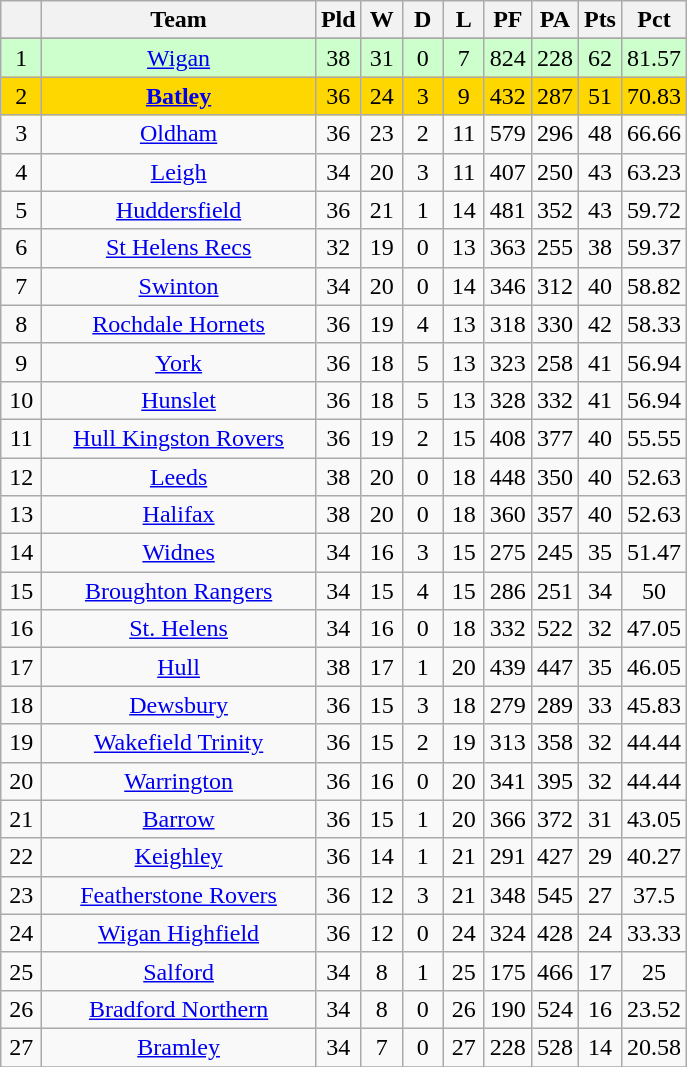<table class="wikitable" style="text-align:center;">
<tr>
<th width=20 abbr="Position"></th>
<th width=175>Team</th>
<th width=20 abbr="Played">Pld</th>
<th width=20 abbr="Won">W</th>
<th width=20 abbr="Drawn">D</th>
<th width=20 abbr="Lost">L</th>
<th width=20 abbr="Points for">PF</th>
<th width=20 abbr="Points against">PA</th>
<th width=20 abbr="Points">Pts</th>
<th width=20 abbr=”Win Percentage”>Pct</th>
</tr>
<tr>
</tr>
<tr align=center style="background:#ccffcc;color:">
<td>1</td>
<td><a href='#'>Wigan</a></td>
<td>38</td>
<td>31</td>
<td>0</td>
<td>7</td>
<td>824</td>
<td>228</td>
<td>62</td>
<td>81.57</td>
</tr>
<tr align=center style="background:#FFD700;">
<td>2</td>
<td><strong><a href='#'>Batley</a></strong></td>
<td>36</td>
<td>24</td>
<td>3</td>
<td>9</td>
<td>432</td>
<td>287</td>
<td>51</td>
<td>70.83</td>
</tr>
<tr align=center style="background:">
<td>3</td>
<td><a href='#'>Oldham</a></td>
<td>36</td>
<td>23</td>
<td>2</td>
<td>11</td>
<td>579</td>
<td>296</td>
<td>48</td>
<td>66.66</td>
</tr>
<tr align=center style="background:">
<td>4</td>
<td><a href='#'>Leigh</a></td>
<td>34</td>
<td>20</td>
<td>3</td>
<td>11</td>
<td>407</td>
<td>250</td>
<td>43</td>
<td>63.23</td>
</tr>
<tr align=center style="background:">
<td>5</td>
<td><a href='#'>Huddersfield</a></td>
<td>36</td>
<td>21</td>
<td>1</td>
<td>14</td>
<td>481</td>
<td>352</td>
<td>43</td>
<td>59.72</td>
</tr>
<tr align=center style="background:">
<td>6</td>
<td><a href='#'>St Helens Recs</a></td>
<td>32</td>
<td>19</td>
<td>0</td>
<td>13</td>
<td>363</td>
<td>255</td>
<td>38</td>
<td>59.37</td>
</tr>
<tr align=center style="background:">
<td>7</td>
<td><a href='#'>Swinton</a></td>
<td>34</td>
<td>20</td>
<td>0</td>
<td>14</td>
<td>346</td>
<td>312</td>
<td>40</td>
<td>58.82</td>
</tr>
<tr align=center style="background:">
<td>8</td>
<td><a href='#'>Rochdale Hornets</a></td>
<td>36</td>
<td>19</td>
<td>4</td>
<td>13</td>
<td>318</td>
<td>330</td>
<td>42</td>
<td>58.33</td>
</tr>
<tr align=center style="background:">
<td>9</td>
<td><a href='#'>York</a></td>
<td>36</td>
<td>18</td>
<td>5</td>
<td>13</td>
<td>323</td>
<td>258</td>
<td>41</td>
<td>56.94</td>
</tr>
<tr align=center style="background:">
<td>10</td>
<td><a href='#'>Hunslet</a></td>
<td>36</td>
<td>18</td>
<td>5</td>
<td>13</td>
<td>328</td>
<td>332</td>
<td>41</td>
<td>56.94</td>
</tr>
<tr align=center style="background:">
<td>11</td>
<td><a href='#'>Hull Kingston Rovers</a></td>
<td>36</td>
<td>19</td>
<td>2</td>
<td>15</td>
<td>408</td>
<td>377</td>
<td>40</td>
<td>55.55</td>
</tr>
<tr align=center style="background:">
<td>12</td>
<td><a href='#'>Leeds</a></td>
<td>38</td>
<td>20</td>
<td>0</td>
<td>18</td>
<td>448</td>
<td>350</td>
<td>40</td>
<td>52.63</td>
</tr>
<tr align=center style="background:">
<td>13</td>
<td><a href='#'>Halifax</a></td>
<td>38</td>
<td>20</td>
<td>0</td>
<td>18</td>
<td>360</td>
<td>357</td>
<td>40</td>
<td>52.63</td>
</tr>
<tr align=center style="background:">
<td>14</td>
<td><a href='#'>Widnes</a></td>
<td>34</td>
<td>16</td>
<td>3</td>
<td>15</td>
<td>275</td>
<td>245</td>
<td>35</td>
<td>51.47</td>
</tr>
<tr align=center style="background:">
<td>15</td>
<td><a href='#'>Broughton Rangers</a></td>
<td>34</td>
<td>15</td>
<td>4</td>
<td>15</td>
<td>286</td>
<td>251</td>
<td>34</td>
<td>50</td>
</tr>
<tr align=center style="background:">
<td>16</td>
<td><a href='#'>St. Helens</a></td>
<td>34</td>
<td>16</td>
<td>0</td>
<td>18</td>
<td>332</td>
<td>522</td>
<td>32</td>
<td>47.05</td>
</tr>
<tr align=center style="background:">
<td>17</td>
<td><a href='#'>Hull</a></td>
<td>38</td>
<td>17</td>
<td>1</td>
<td>20</td>
<td>439</td>
<td>447</td>
<td>35</td>
<td>46.05</td>
</tr>
<tr align=center style="background:">
<td>18</td>
<td><a href='#'>Dewsbury</a></td>
<td>36</td>
<td>15</td>
<td>3</td>
<td>18</td>
<td>279</td>
<td>289</td>
<td>33</td>
<td>45.83</td>
</tr>
<tr align=center style="background:">
<td>19</td>
<td><a href='#'>Wakefield Trinity</a></td>
<td>36</td>
<td>15</td>
<td>2</td>
<td>19</td>
<td>313</td>
<td>358</td>
<td>32</td>
<td>44.44</td>
</tr>
<tr align=center style="background:">
<td>20</td>
<td><a href='#'>Warrington</a></td>
<td>36</td>
<td>16</td>
<td>0</td>
<td>20</td>
<td>341</td>
<td>395</td>
<td>32</td>
<td>44.44</td>
</tr>
<tr align=center style="background:">
<td>21</td>
<td><a href='#'>Barrow</a></td>
<td>36</td>
<td>15</td>
<td>1</td>
<td>20</td>
<td>366</td>
<td>372</td>
<td>31</td>
<td>43.05</td>
</tr>
<tr align=center style="background:">
<td>22</td>
<td><a href='#'>Keighley</a></td>
<td>36</td>
<td>14</td>
<td>1</td>
<td>21</td>
<td>291</td>
<td>427</td>
<td>29</td>
<td>40.27</td>
</tr>
<tr align=center style="background:">
<td>23</td>
<td><a href='#'>Featherstone Rovers</a></td>
<td>36</td>
<td>12</td>
<td>3</td>
<td>21</td>
<td>348</td>
<td>545</td>
<td>27</td>
<td>37.5</td>
</tr>
<tr align=center style="background:">
<td>24</td>
<td><a href='#'>Wigan Highfield</a></td>
<td>36</td>
<td>12</td>
<td>0</td>
<td>24</td>
<td>324</td>
<td>428</td>
<td>24</td>
<td>33.33</td>
</tr>
<tr align=center style="background:">
<td>25</td>
<td><a href='#'>Salford</a></td>
<td>34</td>
<td>8</td>
<td>1</td>
<td>25</td>
<td>175</td>
<td>466</td>
<td>17</td>
<td>25</td>
</tr>
<tr align=center style="background:">
<td>26</td>
<td><a href='#'>Bradford Northern</a></td>
<td>34</td>
<td>8</td>
<td>0</td>
<td>26</td>
<td>190</td>
<td>524</td>
<td>16</td>
<td>23.52</td>
</tr>
<tr align=center style="background:">
<td>27</td>
<td><a href='#'>Bramley</a></td>
<td>34</td>
<td>7</td>
<td>0</td>
<td>27</td>
<td>228</td>
<td>528</td>
<td>14</td>
<td>20.58</td>
</tr>
<tr>
</tr>
</table>
